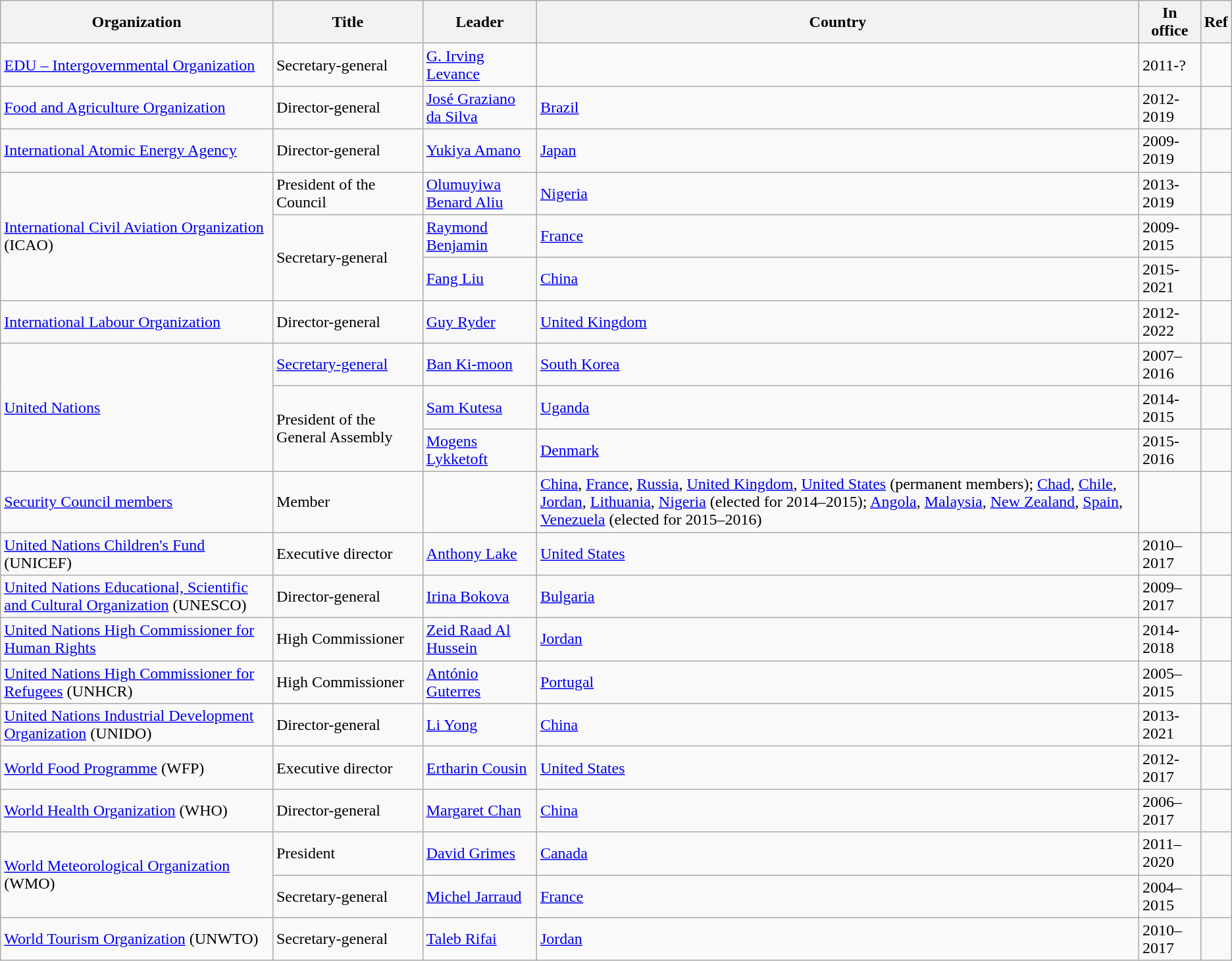<table class="wikitable unsortable">
<tr>
<th>Organization</th>
<th>Title</th>
<th>Leader</th>
<th>Country</th>
<th>In office</th>
<th>Ref</th>
</tr>
<tr>
<td><a href='#'>EDU – Intergovernmental Organization</a></td>
<td>Secretary-general</td>
<td><a href='#'>G. Irving Levance</a></td>
<td></td>
<td>2011-?</td>
<td></td>
</tr>
<tr>
<td><a href='#'>Food and Agriculture Organization</a></td>
<td>Director-general</td>
<td><a href='#'>José Graziano da Silva</a></td>
<td><a href='#'>Brazil</a></td>
<td>2012-2019</td>
<td></td>
</tr>
<tr>
<td><a href='#'>International Atomic Energy Agency</a></td>
<td>Director-general</td>
<td><a href='#'>Yukiya Amano</a></td>
<td><a href='#'>Japan</a></td>
<td>2009-2019</td>
<td></td>
</tr>
<tr>
<td rowspan="3"><a href='#'>International Civil Aviation Organization</a> (ICAO)</td>
<td>President of the Council</td>
<td><a href='#'>Olumuyiwa Benard Aliu</a></td>
<td><a href='#'>Nigeria</a></td>
<td>2013-2019</td>
<td></td>
</tr>
<tr>
<td rowspan="2">Secretary-general</td>
<td><a href='#'>Raymond Benjamin</a></td>
<td><a href='#'>France</a></td>
<td>2009-2015</td>
<td></td>
</tr>
<tr>
<td><a href='#'>Fang Liu</a></td>
<td><a href='#'>China</a></td>
<td>2015-2021</td>
<td></td>
</tr>
<tr>
<td><a href='#'>International Labour Organization</a></td>
<td>Director-general</td>
<td><a href='#'>Guy Ryder</a></td>
<td><a href='#'>United Kingdom</a></td>
<td>2012-2022</td>
<td></td>
</tr>
<tr>
<td rowspan="3"><a href='#'>United Nations</a></td>
<td><a href='#'>Secretary-general</a></td>
<td><a href='#'>Ban Ki-moon</a></td>
<td><a href='#'>South Korea</a></td>
<td>2007–2016</td>
<td></td>
</tr>
<tr>
<td rowspan="2">President of the General Assembly</td>
<td><a href='#'>Sam Kutesa</a></td>
<td><a href='#'>Uganda</a></td>
<td>2014-2015</td>
<td></td>
</tr>
<tr>
<td><a href='#'>Mogens Lykketoft</a></td>
<td><a href='#'>Denmark</a></td>
<td>2015-2016</td>
<td></td>
</tr>
<tr>
<td><a href='#'>Security Council members</a></td>
<td>Member</td>
<td></td>
<td><a href='#'>China</a>, <a href='#'>France</a>, <a href='#'>Russia</a>, <a href='#'>United Kingdom</a>, <a href='#'>United States</a> (permanent members); <a href='#'>Chad</a>, <a href='#'>Chile</a>, <a href='#'>Jordan</a>, <a href='#'>Lithuania</a>, <a href='#'>Nigeria</a> (elected for 2014–2015); <a href='#'>Angola</a>, <a href='#'>Malaysia</a>, <a href='#'>New Zealand</a>, <a href='#'>Spain</a>, <a href='#'>Venezuela</a> (elected for 2015–2016)</td>
<td></td>
<td></td>
</tr>
<tr>
<td><a href='#'>United Nations Children's Fund</a> (UNICEF)</td>
<td>Executive director</td>
<td><a href='#'>Anthony Lake</a></td>
<td><a href='#'>United States</a></td>
<td>2010–2017</td>
<td></td>
</tr>
<tr>
<td><a href='#'>United Nations Educational, Scientific and Cultural Organization</a> (UNESCO)</td>
<td>Director-general</td>
<td><a href='#'>Irina Bokova</a></td>
<td><a href='#'>Bulgaria</a></td>
<td>2009–2017</td>
<td></td>
</tr>
<tr>
<td><a href='#'>United Nations High Commissioner for Human Rights</a></td>
<td>High Commissioner</td>
<td><a href='#'>Zeid Raad Al Hussein</a></td>
<td><a href='#'>Jordan</a></td>
<td>2014-2018</td>
<td></td>
</tr>
<tr>
<td><a href='#'>United Nations High Commissioner for Refugees</a> (UNHCR)</td>
<td>High Commissioner</td>
<td><a href='#'>António Guterres</a></td>
<td><a href='#'>Portugal</a></td>
<td>2005–2015</td>
<td></td>
</tr>
<tr>
<td><a href='#'>United Nations Industrial Development Organization</a> (UNIDO)</td>
<td>Director-general</td>
<td><a href='#'>Li Yong</a></td>
<td><a href='#'>China</a></td>
<td>2013-2021</td>
<td></td>
</tr>
<tr>
<td><a href='#'>World Food Programme</a> (WFP)</td>
<td>Executive director</td>
<td><a href='#'>Ertharin Cousin</a></td>
<td><a href='#'>United States</a></td>
<td>2012-2017</td>
<td></td>
</tr>
<tr>
<td><a href='#'>World Health Organization</a> (WHO)</td>
<td>Director-general</td>
<td><a href='#'>Margaret Chan</a></td>
<td><a href='#'>China</a></td>
<td>2006–2017</td>
<td></td>
</tr>
<tr>
<td rowspan="2"><a href='#'>World Meteorological Organization</a> (WMO)</td>
<td>President</td>
<td><a href='#'>David Grimes</a></td>
<td><a href='#'>Canada</a></td>
<td>2011–2020</td>
<td></td>
</tr>
<tr>
<td>Secretary-general</td>
<td><a href='#'>Michel Jarraud</a></td>
<td><a href='#'>France</a></td>
<td>2004–2015</td>
<td></td>
</tr>
<tr>
<td><a href='#'>World Tourism Organization</a> (UNWTO)</td>
<td>Secretary-general</td>
<td><a href='#'>Taleb Rifai</a></td>
<td><a href='#'>Jordan</a></td>
<td>2010–2017</td>
<td></td>
</tr>
</table>
